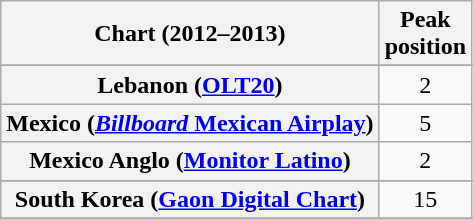<table class="wikitable sortable plainrowheaders" style="text-align:center">
<tr>
<th scope="col">Chart (2012–2013)</th>
<th scope="col">Peak<br>position</th>
</tr>
<tr>
</tr>
<tr>
</tr>
<tr>
</tr>
<tr>
</tr>
<tr>
</tr>
<tr>
</tr>
<tr>
</tr>
<tr>
</tr>
<tr>
</tr>
<tr>
</tr>
<tr>
</tr>
<tr>
</tr>
<tr>
</tr>
<tr>
</tr>
<tr>
</tr>
<tr>
</tr>
<tr>
</tr>
<tr>
</tr>
<tr>
</tr>
<tr>
</tr>
<tr>
<th scope="row">Lebanon (<a href='#'>OLT20</a>)</th>
<td>2</td>
</tr>
<tr>
<th scope="row">Mexico (<a href='#'><em>Billboard</em> Mexican Airplay</a>)</th>
<td>5</td>
</tr>
<tr>
<th scope="row">Mexico Anglo (<a href='#'>Monitor Latino</a>)</th>
<td>2</td>
</tr>
<tr>
</tr>
<tr>
</tr>
<tr>
</tr>
<tr>
</tr>
<tr>
</tr>
<tr>
</tr>
<tr>
</tr>
<tr>
</tr>
<tr>
<th scope=row>South Korea (<a href='#'>Gaon Digital Chart</a>)</th>
<td>15</td>
</tr>
<tr>
</tr>
<tr>
</tr>
<tr>
</tr>
<tr>
</tr>
<tr>
</tr>
<tr>
</tr>
<tr>
</tr>
<tr>
</tr>
<tr>
</tr>
<tr>
</tr>
<tr>
</tr>
<tr>
</tr>
</table>
